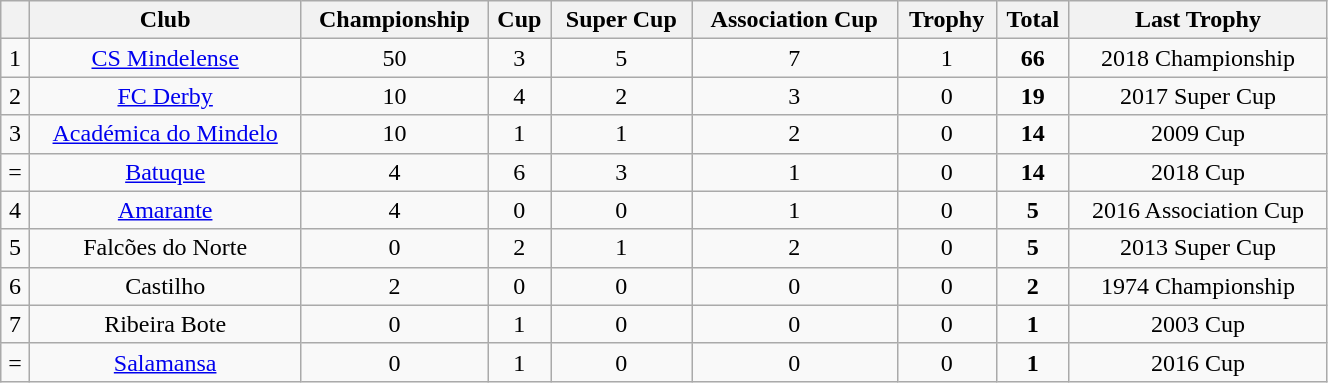<table class="wikitable sortable" width=70%>
<tr>
<th></th>
<th>Club</th>
<th>Championship</th>
<th>Cup</th>
<th>Super Cup</th>
<th>Association Cup</th>
<th>Trophy</th>
<th>Total</th>
<th>Last Trophy</th>
</tr>
<tr align=center>
<td>1</td>
<td><a href='#'>CS Mindelense</a></td>
<td>50</td>
<td>3</td>
<td>5</td>
<td>7</td>
<td>1</td>
<td><strong>66</strong></td>
<td>2018 Championship</td>
</tr>
<tr align=center>
<td>2</td>
<td><a href='#'>FC Derby</a></td>
<td>10</td>
<td>4</td>
<td>2</td>
<td>3</td>
<td>0</td>
<td><strong>19</strong></td>
<td>2017 Super Cup</td>
</tr>
<tr align=center>
<td>3</td>
<td><a href='#'>Académica do Mindelo</a></td>
<td>10</td>
<td>1</td>
<td>1</td>
<td>2</td>
<td>0</td>
<td><strong>14</strong></td>
<td>2009 Cup</td>
</tr>
<tr align=center>
<td>=</td>
<td><a href='#'>Batuque</a></td>
<td>4</td>
<td>6</td>
<td>3</td>
<td>1</td>
<td>0</td>
<td><strong>14</strong></td>
<td>2018 Cup</td>
</tr>
<tr align=center>
<td>4</td>
<td><a href='#'>Amarante</a></td>
<td>4</td>
<td>0</td>
<td>0</td>
<td>1</td>
<td>0</td>
<td><strong>5</strong></td>
<td>2016 Association Cup</td>
</tr>
<tr align=center>
<td>5</td>
<td>Falcões do Norte</td>
<td>0</td>
<td>2</td>
<td>1</td>
<td>2</td>
<td>0</td>
<td><strong>5</strong></td>
<td>2013 Super Cup</td>
</tr>
<tr align=center>
<td>6</td>
<td>Castilho</td>
<td>2</td>
<td>0</td>
<td>0</td>
<td>0</td>
<td>0</td>
<td><strong>2</strong></td>
<td>1974 Championship</td>
</tr>
<tr align=center>
<td>7</td>
<td>Ribeira Bote</td>
<td>0</td>
<td>1</td>
<td>0</td>
<td>0</td>
<td>0</td>
<td><strong>1</strong></td>
<td>2003 Cup</td>
</tr>
<tr align=center>
<td>=</td>
<td><a href='#'>Salamansa</a></td>
<td>0</td>
<td>1</td>
<td>0</td>
<td>0</td>
<td>0</td>
<td><strong>1</strong></td>
<td>2016 Cup</td>
</tr>
</table>
